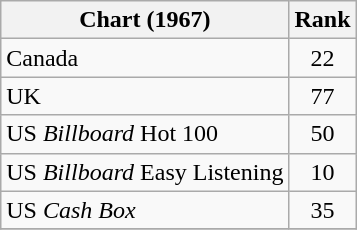<table class="wikitable sortable">
<tr>
<th>Chart (1967)</th>
<th>Rank</th>
</tr>
<tr>
<td>Canada</td>
<td style="text-align:center;">22</td>
</tr>
<tr>
<td>UK</td>
<td style="text-align:center;">77</td>
</tr>
<tr>
<td>US <em>Billboard</em> Hot 100</td>
<td style="text-align:center;">50</td>
</tr>
<tr>
<td>US <em>Billboard</em> Easy Listening</td>
<td style="text-align:center;">10</td>
</tr>
<tr>
<td>US <em>Cash Box</em></td>
<td style="text-align:center;">35</td>
</tr>
<tr>
</tr>
</table>
